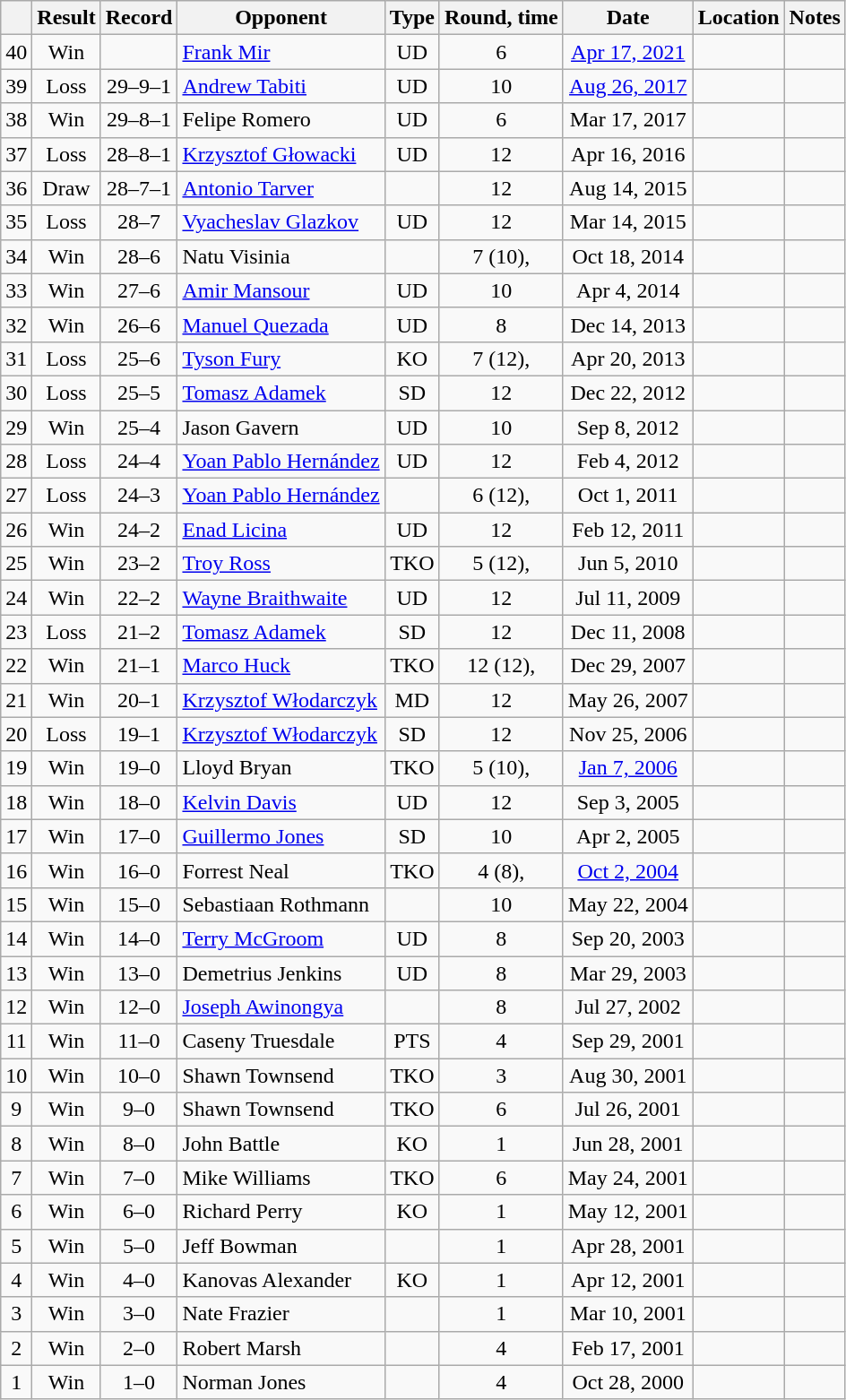<table class="wikitable" style="text-align:center">
<tr>
<th></th>
<th>Result</th>
<th>Record</th>
<th>Opponent</th>
<th>Type</th>
<th>Round, time</th>
<th>Date</th>
<th>Location</th>
<th>Notes</th>
</tr>
<tr>
<td>40</td>
<td>Win</td>
<td></td>
<td style="text-align:left;"><a href='#'>Frank Mir</a></td>
<td>UD</td>
<td>6</td>
<td><a href='#'>Apr 17, 2021</a></td>
<td style="text-align:left;"></td>
<td></td>
</tr>
<tr>
<td>39</td>
<td>Loss</td>
<td>29–9–1</td>
<td style="text-align:left;"><a href='#'>Andrew Tabiti</a></td>
<td>UD</td>
<td>10</td>
<td><a href='#'>Aug 26, 2017</a></td>
<td style="text-align:left;"></td>
<td style="text-align:left;"></td>
</tr>
<tr>
<td>38</td>
<td>Win</td>
<td>29–8–1</td>
<td style="text-align:left;">Felipe Romero</td>
<td>UD</td>
<td>6</td>
<td>Mar 17, 2017</td>
<td style="text-align:left;"></td>
<td></td>
</tr>
<tr>
<td>37</td>
<td>Loss</td>
<td>28–8–1</td>
<td style="text-align:left;"><a href='#'>Krzysztof Głowacki</a></td>
<td>UD</td>
<td>12</td>
<td>Apr 16, 2016</td>
<td style="text-align:left;"></td>
<td style="text-align:left;"></td>
</tr>
<tr>
<td>36</td>
<td>Draw</td>
<td>28–7–1</td>
<td style="text-align:left;"><a href='#'>Antonio Tarver</a></td>
<td></td>
<td>12</td>
<td>Aug 14, 2015</td>
<td style="text-align:left;"></td>
<td></td>
</tr>
<tr>
<td>35</td>
<td>Loss</td>
<td>28–7</td>
<td style="text-align:left;"><a href='#'>Vyacheslav Glazkov</a></td>
<td>UD</td>
<td>12</td>
<td>Mar 14, 2015</td>
<td style="text-align:left;"></td>
<td style="text-align:left;"></td>
</tr>
<tr>
<td>34</td>
<td>Win</td>
<td>28–6</td>
<td style="text-align:left;">Natu Visinia</td>
<td></td>
<td>7 (10), </td>
<td>Oct 18, 2014</td>
<td style="text-align:left;"></td>
<td></td>
</tr>
<tr>
<td>33</td>
<td>Win</td>
<td>27–6</td>
<td style="text-align:left;"><a href='#'>Amir Mansour</a></td>
<td>UD</td>
<td>10</td>
<td>Apr 4, 2014</td>
<td style="text-align:left;"></td>
<td style="text-align:left;"></td>
</tr>
<tr>
<td>32</td>
<td>Win</td>
<td>26–6</td>
<td style="text-align:left;"><a href='#'>Manuel Quezada</a></td>
<td>UD</td>
<td>8</td>
<td>Dec 14, 2013</td>
<td style="text-align:left;"></td>
<td></td>
</tr>
<tr>
<td>31</td>
<td>Loss</td>
<td>25–6</td>
<td style="text-align:left;"><a href='#'>Tyson Fury</a></td>
<td>KO</td>
<td>7 (12), </td>
<td>Apr 20, 2013</td>
<td style="text-align:left;"></td>
<td></td>
</tr>
<tr>
<td>30</td>
<td>Loss</td>
<td>25–5</td>
<td style="text-align:left;"><a href='#'>Tomasz Adamek</a></td>
<td>SD</td>
<td>12</td>
<td>Dec 22, 2012</td>
<td style="text-align:left;"></td>
<td style="text-align:left;"></td>
</tr>
<tr>
<td>29</td>
<td>Win</td>
<td>25–4</td>
<td style="text-align:left;">Jason Gavern</td>
<td>UD</td>
<td>10</td>
<td>Sep 8, 2012</td>
<td style="text-align:left;"></td>
<td></td>
</tr>
<tr>
<td>28</td>
<td>Loss</td>
<td>24–4</td>
<td style="text-align:left;"><a href='#'>Yoan Pablo Hernández</a></td>
<td>UD</td>
<td>12</td>
<td>Feb 4, 2012</td>
<td style="text-align:left;"></td>
<td style="text-align:left;"></td>
</tr>
<tr>
<td>27</td>
<td>Loss</td>
<td>24–3</td>
<td style="text-align:left;"><a href='#'>Yoan Pablo Hernández</a></td>
<td></td>
<td>6 (12), </td>
<td>Oct 1, 2011</td>
<td style="text-align:left;"></td>
<td style="text-align:left;"></td>
</tr>
<tr>
<td>26</td>
<td>Win</td>
<td>24–2</td>
<td style="text-align:left;"><a href='#'>Enad Licina</a></td>
<td>UD</td>
<td>12</td>
<td>Feb 12, 2011</td>
<td style="text-align:left;"></td>
<td style="text-align:left;"></td>
</tr>
<tr>
<td>25</td>
<td>Win</td>
<td>23–2</td>
<td style="text-align:left;"><a href='#'>Troy Ross</a></td>
<td>TKO</td>
<td>5 (12), </td>
<td>Jun 5, 2010</td>
<td style="text-align:left;"></td>
<td style="text-align:left;"></td>
</tr>
<tr>
<td>24</td>
<td>Win</td>
<td>22–2</td>
<td style="text-align:left;"><a href='#'>Wayne Braithwaite</a></td>
<td>UD</td>
<td>12</td>
<td>Jul 11, 2009</td>
<td style="text-align:left;"></td>
<td></td>
</tr>
<tr>
<td>23</td>
<td>Loss</td>
<td>21–2</td>
<td style="text-align:left;"><a href='#'>Tomasz Adamek</a></td>
<td>SD</td>
<td>12</td>
<td>Dec 11, 2008</td>
<td style="text-align:left;"></td>
<td style="text-align:left;"></td>
</tr>
<tr>
<td>22</td>
<td>Win</td>
<td>21–1</td>
<td style="text-align:left;"><a href='#'>Marco Huck</a></td>
<td>TKO</td>
<td>12 (12), </td>
<td>Dec 29, 2007</td>
<td style="text-align:left;"></td>
<td style="text-align:left;"></td>
</tr>
<tr>
<td>21</td>
<td>Win</td>
<td>20–1</td>
<td style="text-align:left;"><a href='#'>Krzysztof Włodarczyk</a></td>
<td>MD</td>
<td>12</td>
<td>May 26, 2007</td>
<td style="text-align:left;"></td>
<td style="text-align:left;"></td>
</tr>
<tr>
<td>20</td>
<td>Loss</td>
<td>19–1</td>
<td style="text-align:left;"><a href='#'>Krzysztof Włodarczyk</a></td>
<td>SD</td>
<td>12</td>
<td>Nov 25, 2006</td>
<td style="text-align:left;"></td>
<td style="text-align:left;"></td>
</tr>
<tr>
<td>19</td>
<td>Win</td>
<td>19–0</td>
<td style="text-align:left;">Lloyd Bryan</td>
<td>TKO</td>
<td>5 (10), </td>
<td><a href='#'>Jan 7, 2006</a></td>
<td style="text-align:left;"></td>
<td></td>
</tr>
<tr>
<td>18</td>
<td>Win</td>
<td>18–0</td>
<td style="text-align:left;"><a href='#'>Kelvin Davis</a></td>
<td>UD</td>
<td>12</td>
<td>Sep 3, 2005</td>
<td style="text-align:left;"></td>
<td></td>
</tr>
<tr>
<td>17</td>
<td>Win</td>
<td>17–0</td>
<td style="text-align:left;"><a href='#'>Guillermo Jones</a></td>
<td>SD</td>
<td>10</td>
<td>Apr 2, 2005</td>
<td style="text-align:left;"></td>
<td></td>
</tr>
<tr>
<td>16</td>
<td>Win</td>
<td>16–0</td>
<td style="text-align:left;">Forrest Neal</td>
<td>TKO</td>
<td>4 (8), </td>
<td><a href='#'>Oct 2, 2004</a></td>
<td style="text-align:left;"></td>
<td></td>
</tr>
<tr>
<td>15</td>
<td>Win</td>
<td>15–0</td>
<td style="text-align:left;">Sebastiaan Rothmann</td>
<td></td>
<td>10</td>
<td>May 22, 2004</td>
<td style="text-align:left;"></td>
<td></td>
</tr>
<tr>
<td>14</td>
<td>Win</td>
<td>14–0</td>
<td style="text-align:left;"><a href='#'>Terry McGroom</a></td>
<td>UD</td>
<td>8</td>
<td>Sep 20, 2003</td>
<td style="text-align:left;"></td>
<td></td>
</tr>
<tr>
<td>13</td>
<td>Win</td>
<td>13–0</td>
<td style="text-align:left;">Demetrius Jenkins</td>
<td>UD</td>
<td>8</td>
<td>Mar 29, 2003</td>
<td style="text-align:left;"></td>
<td></td>
</tr>
<tr>
<td>12</td>
<td>Win</td>
<td>12–0</td>
<td style="text-align:left;"><a href='#'>Joseph Awinongya</a></td>
<td></td>
<td>8</td>
<td>Jul 27, 2002</td>
<td style="text-align:left;"></td>
<td></td>
</tr>
<tr>
<td>11</td>
<td>Win</td>
<td>11–0</td>
<td style="text-align:left;">Caseny Truesdale</td>
<td>PTS</td>
<td>4</td>
<td>Sep 29, 2001</td>
<td style="text-align:left;"></td>
<td></td>
</tr>
<tr>
<td>10</td>
<td>Win</td>
<td>10–0</td>
<td style="text-align:left;">Shawn Townsend</td>
<td>TKO</td>
<td>3</td>
<td>Aug 30, 2001</td>
<td style="text-align:left;"></td>
<td></td>
</tr>
<tr>
<td>9</td>
<td>Win</td>
<td>9–0</td>
<td style="text-align:left;">Shawn Townsend</td>
<td>TKO</td>
<td>6</td>
<td>Jul 26, 2001</td>
<td style="text-align:left;"></td>
<td></td>
</tr>
<tr>
<td>8</td>
<td>Win</td>
<td>8–0</td>
<td style="text-align:left;">John Battle</td>
<td>KO</td>
<td>1</td>
<td>Jun 28, 2001</td>
<td style="text-align:left;"></td>
<td></td>
</tr>
<tr>
<td>7</td>
<td>Win</td>
<td>7–0</td>
<td style="text-align:left;">Mike Williams</td>
<td>TKO</td>
<td>6</td>
<td>May 24, 2001</td>
<td style="text-align:left;"></td>
<td></td>
</tr>
<tr>
<td>6</td>
<td>Win</td>
<td>6–0</td>
<td style="text-align:left;">Richard Perry</td>
<td>KO</td>
<td>1</td>
<td>May 12, 2001</td>
<td style="text-align:left;"></td>
<td></td>
</tr>
<tr>
<td>5</td>
<td>Win</td>
<td>5–0</td>
<td style="text-align:left;">Jeff Bowman</td>
<td></td>
<td>1</td>
<td>Apr 28, 2001</td>
<td style="text-align:left;"></td>
<td></td>
</tr>
<tr>
<td>4</td>
<td>Win</td>
<td>4–0</td>
<td style="text-align:left;">Kanovas Alexander</td>
<td>KO</td>
<td>1</td>
<td>Apr 12, 2001</td>
<td style="text-align:left;"></td>
<td></td>
</tr>
<tr>
<td>3</td>
<td>Win</td>
<td>3–0</td>
<td style="text-align:left;">Nate Frazier</td>
<td></td>
<td>1</td>
<td>Mar 10, 2001</td>
<td style="text-align:left;"></td>
<td></td>
</tr>
<tr>
<td>2</td>
<td>Win</td>
<td>2–0</td>
<td style="text-align:left;">Robert Marsh</td>
<td></td>
<td>4</td>
<td>Feb 17, 2001</td>
<td style="text-align:left;"></td>
<td></td>
</tr>
<tr>
<td>1</td>
<td>Win</td>
<td>1–0</td>
<td style="text-align:left;">Norman Jones</td>
<td></td>
<td>4</td>
<td>Oct 28, 2000</td>
<td style="text-align:left;"></td>
<td></td>
</tr>
</table>
